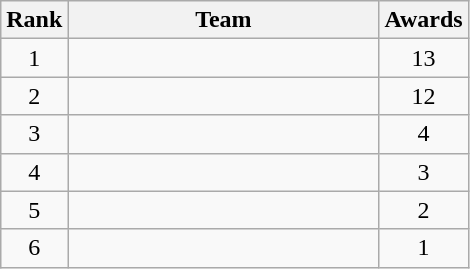<table class="wikitable sortable">
<tr>
<th width=25>Rank</th>
<th width=200>Team</th>
<th width=50>Awards</th>
</tr>
<tr>
<td align=center>1</td>
<td align:left></td>
<td align=center>13</td>
</tr>
<tr>
<td align=center>2</td>
<td align:left></td>
<td align=center>12</td>
</tr>
<tr>
<td align=center>3</td>
<td align:left></td>
<td align=center>4</td>
</tr>
<tr>
<td align=center>4</td>
<td align:left></td>
<td align=center>3</td>
</tr>
<tr>
<td align=center>5</td>
<td align:left></td>
<td align=center>2</td>
</tr>
<tr>
<td align=center>6</td>
<td align:left></td>
<td align=center>1</td>
</tr>
</table>
